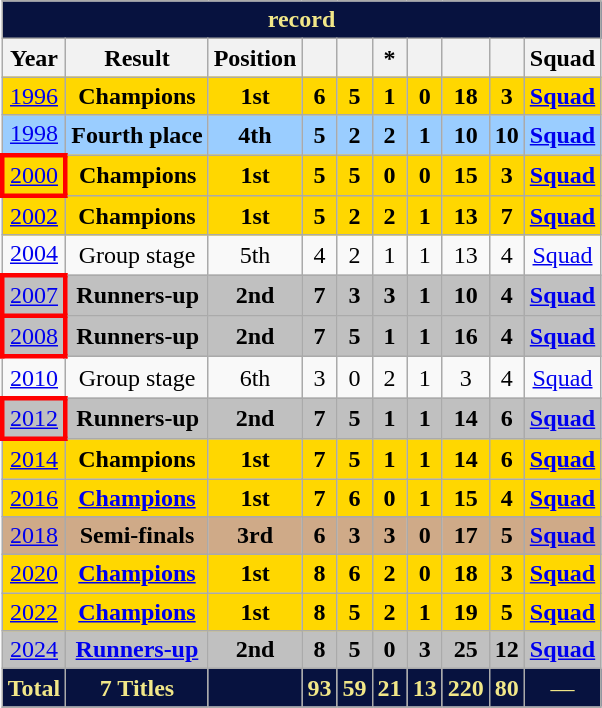<table class="wikitable" style="text-align: center;">
<tr>
<th colspan=10 style="background: #07123F; color: #F1E788;"><a href='#'></a> record</th>
</tr>
<tr>
<th>Year</th>
<th>Result</th>
<th>Position</th>
<th></th>
<th></th>
<th>*</th>
<th></th>
<th></th>
<th></th>
<th>Squad</th>
</tr>
<tr style="background:gold;">
<td> <a href='#'>1996</a></td>
<td><strong>Champions</strong></td>
<td><strong>1st</strong></td>
<td><strong>6</strong></td>
<td><strong>5</strong></td>
<td><strong>1</strong></td>
<td><strong>0</strong></td>
<td><strong>18</strong></td>
<td><strong>3</strong></td>
<td><strong><a href='#'>Squad</a></strong></td>
</tr>
<tr bgcolor=#9acdff>
<td> <a href='#'>1998</a></td>
<td><strong>Fourth place</strong></td>
<td><strong>4th</strong></td>
<td><strong>5</strong></td>
<td><strong>2</strong></td>
<td><strong>2</strong></td>
<td><strong>1</strong></td>
<td><strong>10</strong></td>
<td><strong>10</strong></td>
<td><strong><a href='#'>Squad</a></strong></td>
</tr>
<tr style="background:gold;">
<td style="border: 3px solid red"> <a href='#'>2000</a></td>
<td><strong>Champions</strong></td>
<td><strong>1st</strong></td>
<td><strong>5</strong></td>
<td><strong>5</strong></td>
<td><strong>0</strong></td>
<td><strong>0</strong></td>
<td><strong>15</strong></td>
<td><strong>3</strong></td>
<td><strong><a href='#'>Squad</a></strong></td>
</tr>
<tr style="background:gold;">
<td>  <a href='#'>2002</a></td>
<td><strong>Champions</strong></td>
<td><strong>1st</strong></td>
<td><strong>5</strong></td>
<td><strong>2</strong></td>
<td><strong>2</strong></td>
<td><strong>1</strong></td>
<td><strong>13</strong></td>
<td><strong>7</strong></td>
<td><strong><a href='#'>Squad</a></strong></td>
</tr>
<tr>
<td>  <a href='#'>2004</a></td>
<td>Group stage</td>
<td>5th</td>
<td>4</td>
<td>2</td>
<td>1</td>
<td>1</td>
<td>13</td>
<td>4</td>
<td><a href='#'>Squad</a></td>
</tr>
<tr style="background:silver;">
<td style="border: 3px solid red">  <a href='#'>2007</a></td>
<td><strong>Runners-up</strong></td>
<td><strong>2nd</strong></td>
<td><strong>7</strong></td>
<td><strong>3</strong></td>
<td><strong>3</strong></td>
<td><strong>1</strong></td>
<td><strong>10</strong></td>
<td><strong>4</strong></td>
<td><strong><a href='#'>Squad</a></strong></td>
</tr>
<tr style="background:silver;">
<td style="border: 3px solid red">  <a href='#'>2008</a></td>
<td><strong>Runners-up</strong></td>
<td><strong>2nd</strong></td>
<td><strong>7</strong></td>
<td><strong>5</strong></td>
<td><strong>1</strong></td>
<td><strong>1</strong></td>
<td><strong>16</strong></td>
<td><strong>4</strong></td>
<td><strong><a href='#'>Squad</a></strong></td>
</tr>
<tr>
<td>  <a href='#'>2010</a></td>
<td>Group stage</td>
<td>6th</td>
<td>3</td>
<td>0</td>
<td>2</td>
<td>1</td>
<td>3</td>
<td>4</td>
<td><a href='#'>Squad</a></td>
</tr>
<tr style="background:silver;">
<td style="border: 3px solid red">  <a href='#'>2012</a></td>
<td><strong>Runners-up</strong></td>
<td><strong>2nd</strong></td>
<td><strong>7</strong></td>
<td><strong>5</strong></td>
<td><strong>1</strong></td>
<td><strong>1</strong></td>
<td><strong>14</strong></td>
<td><strong>6</strong></td>
<td><strong><a href='#'>Squad</a></strong></td>
</tr>
<tr style="background:gold;">
<td>  <a href='#'>2014</a></td>
<td><strong>Champions</strong></td>
<td><strong>1st</strong></td>
<td><strong>7</strong></td>
<td><strong>5</strong></td>
<td><strong>1</strong></td>
<td><strong>1</strong></td>
<td><strong>14</strong></td>
<td><strong>6</strong></td>
<td><strong><a href='#'>Squad</a></strong></td>
</tr>
<tr style="background:gold;">
<td>  <a href='#'>2016</a></td>
<td><strong><a href='#'>Champions</a></strong></td>
<td><strong>1st</strong></td>
<td><strong>7</strong></td>
<td><strong>6</strong></td>
<td><strong>0</strong></td>
<td><strong>1</strong></td>
<td><strong>15</strong></td>
<td><strong>4</strong></td>
<td><strong><a href='#'>Squad</a></strong></td>
</tr>
<tr style="background-color:#cfaa88;">
<td> <a href='#'>2018</a></td>
<td><strong>Semi-finals</strong></td>
<td><strong>3rd</strong></td>
<td><strong>6</strong></td>
<td><strong>3</strong></td>
<td><strong>3</strong></td>
<td><strong>0</strong></td>
<td><strong>17</strong></td>
<td><strong>5</strong></td>
<td><strong><a href='#'>Squad</a></strong></td>
</tr>
<tr style="background:gold;">
<td> <a href='#'>2020</a></td>
<td><strong><a href='#'>Champions</a></strong></td>
<td><strong>1st</strong></td>
<td><strong>8</strong></td>
<td><strong>6</strong></td>
<td><strong>2</strong></td>
<td><strong>0</strong></td>
<td><strong>18</strong></td>
<td><strong>3</strong></td>
<td><strong><a href='#'>Squad</a></strong></td>
</tr>
<tr style="background:gold;">
<td> <a href='#'>2022</a></td>
<td><strong><a href='#'>Champions</a></strong></td>
<td><strong>1st</strong></td>
<td><strong>8</strong></td>
<td><strong>5</strong></td>
<td><strong>2</strong></td>
<td><strong>1</strong></td>
<td><strong>19</strong></td>
<td><strong>5</strong></td>
<td><strong><a href='#'>Squad</a></strong></td>
</tr>
<tr style="background:silver;">
<td> <a href='#'>2024</a></td>
<td><strong><a href='#'>Runners-up</a></strong></td>
<td><strong>2nd</strong></td>
<td><strong>8</strong></td>
<td><strong>5</strong></td>
<td><strong>0</strong></td>
<td><strong>3</strong></td>
<td><strong>25</strong></td>
<td><strong>12</strong></td>
<td><strong><a href='#'>Squad</a></strong></td>
</tr>
<tr>
<td style="background: #07123F; color: #F1E788;"><strong>Total</strong></td>
<td style="background: #07123F; color: #F1E788;"><strong>7 Titles</strong></td>
<td style="background: #07123F; color: #F1E788;"><strong></strong></td>
<td style="background: #07123F; color: #F1E788;"><strong>93</strong></td>
<td style="background: #07123F; color: #F1E788;"><strong>59</strong></td>
<td style="background: #07123F; color: #F1E788;"><strong>21</strong></td>
<td style="background: #07123F; color: #F1E788;"><strong>13</strong></td>
<td style="background: #07123F; color: #F1E788;"><strong>220</strong></td>
<td style="background: #07123F; color: #F1E788;"><strong>80</strong></td>
<td style="background: #07123F; color: #F1E788;">—</td>
</tr>
</table>
